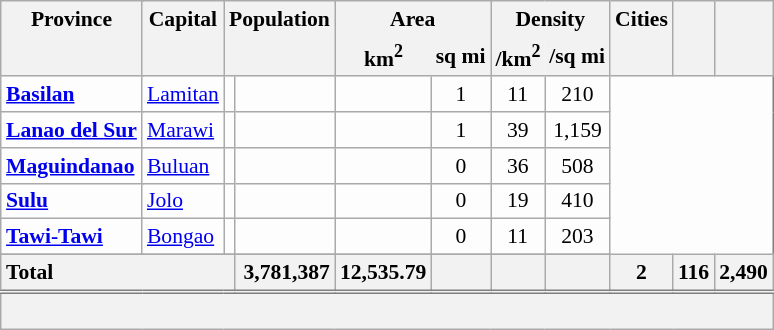<table class="wikitable sortable" style="margin:auto;background-color:#FDFDFD;text-align:center;font-size:90%;border:1pt solid grey;">
<tr>
<th scope="col" style="border-bottom:none;" colspan=2 class="unsortable">Province</th>
<th scope="col" style="border-bottom:none;" class="unsortable">Capital</th>
<th scope="col" style="border-bottom:none;white-space:nowrap;" class="unsortable" colspan=2>Population </th>
<th scope="col" style="border-bottom:none;" colspan=2>Area</th>
<th scope="col" style="border-bottom:none;" colspan=2>Density</th>
<th scope="col" style="border-bottom:none;" class="unsortable">Cities</th>
<th scope="col" style="border-bottom:none;" class="unsortable"></th>
<th scope="col" style="border-bottom:none;" class="unsortable"></th>
</tr>
<tr>
<th scope="col" style="border-top:none;" colspan=2></th>
<th scope="col" style="border-top:none;"></th>
<th scope="col" style="border-top:none;" colspan=2></th>
<th scope="col" style="border-style:none none solid solid;">km<sup>2</sup></th>
<th scope="col" style="border-style:none solid solid none;white-space:nowrap;" class="unsortable">sq mi</th>
<th scope="col" style="border-style:none none solid solid;">/km<sup>2</sup></th>
<th scope="col" style="border-style:none solid solid none;white-space:nowrap;" class="unsortable">/sq mi</th>
<th scope="col" style="border-top:none;"></th>
<th scope="col" style="border-top:none;"></th>
<th scope="col" style="border-top:none;"></th>
</tr>
<tr>
<th scope="row" style="text-align:left;background-color:initial;" colspan=2><a href='#'>Basilan</a></th>
<td style="text-align:left;"><a href='#'>Lamitan</a></td>
<td></td>
<td> </td>
<td></td>
<td>1</td>
<td>11</td>
<td>210</td>
</tr>
<tr>
<th scope="row" style="text-align:left;background-color:initial;" colspan=2><a href='#'>Lanao del Sur</a></th>
<td style="text-align:left;"><a href='#'>Marawi</a></td>
<td></td>
<td></td>
<td></td>
<td>1</td>
<td>39</td>
<td>1,159</td>
</tr>
<tr>
<th scope="row" style="text-align:left;background-color:initial;" colspan=2><a href='#'>Maguindanao</a></th>
<td style="text-align:left;"><a href='#'>Buluan</a></td>
<td></td>
<td> </td>
<td></td>
<td>0</td>
<td>36</td>
<td>508</td>
</tr>
<tr>
<th scope="row" style="text-align:left;background-color:initial;" colspan=2><a href='#'>Sulu</a></th>
<td style="text-align:left;"><a href='#'>Jolo</a></td>
<td></td>
<td></td>
<td></td>
<td>0</td>
<td>19</td>
<td>410</td>
</tr>
<tr>
<th scope="row" style="text-align:left;background-color:initial;" colspan=2><a href='#'>Tawi-Tawi</a></th>
<td style="text-align:left;"><a href='#'>Bongao</a></td>
<td></td>
<td></td>
<td></td>
<td>0</td>
<td>11</td>
<td>203</td>
</tr>
<tr>
</tr>
<tr class="sortbottom">
<th scope="row" colspan=4 style="text-align:left;">Total</th>
<th scope="col" style="text-align:right;">3,781,387</th>
<th scope="col" style="text-align:right;">12,535.79</th>
<th scope="col"></th>
<th scope="col" style="text-align:right;"></th>
<th scope="col" style="text-align:right;"></th>
<th scope="col">2</th>
<th scope="col">116</th>
<th scope="col">2,490</th>
</tr>
<tr class="sortbottom" style="text-align:left;background-color:#F2F2F2;border-top:double grey">
<td colspan=13 style="padding-left:1em;"><br></td>
</tr>
</table>
